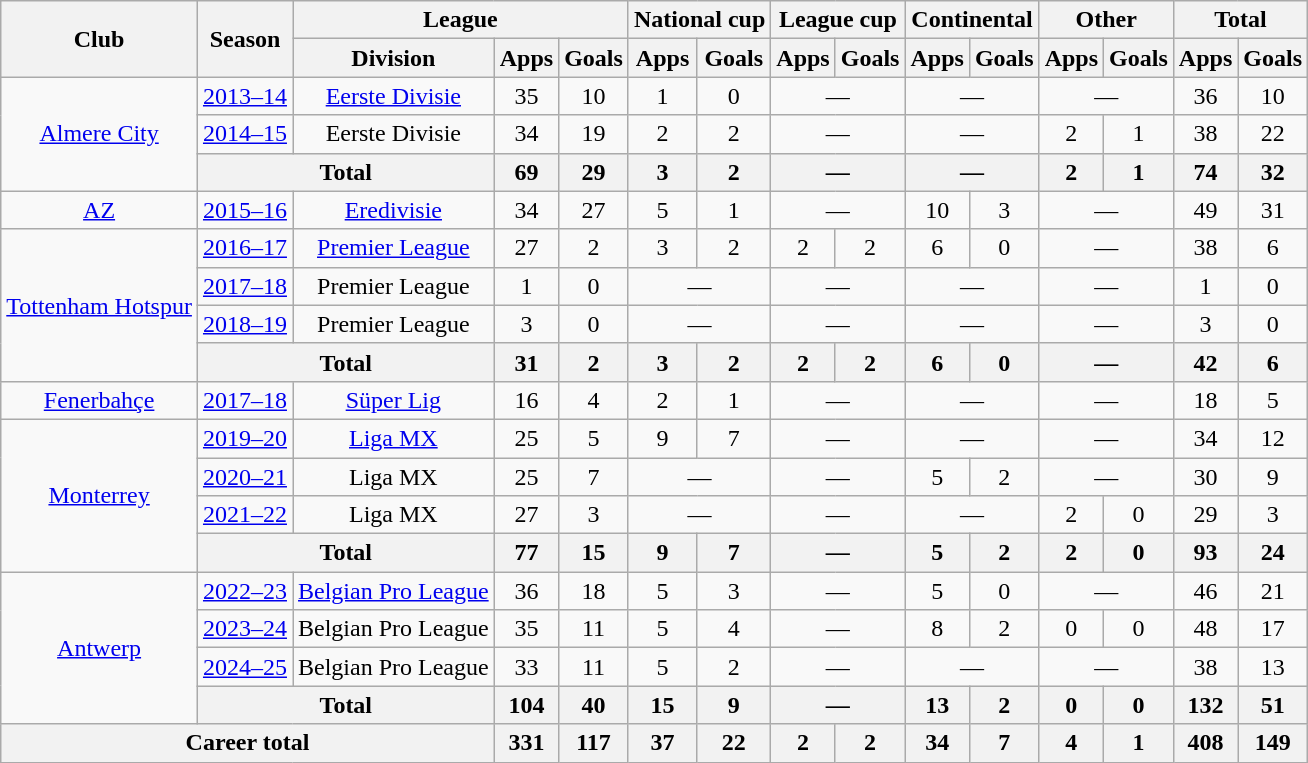<table class="wikitable" style="text-align: center">
<tr>
<th rowspan="2">Club</th>
<th rowspan="2">Season</th>
<th colspan="3">League</th>
<th colspan="2">National cup</th>
<th colspan="2">League cup</th>
<th colspan="2">Continental</th>
<th colspan="2">Other</th>
<th colspan="2">Total</th>
</tr>
<tr>
<th>Division</th>
<th>Apps</th>
<th>Goals</th>
<th>Apps</th>
<th>Goals</th>
<th>Apps</th>
<th>Goals</th>
<th>Apps</th>
<th>Goals</th>
<th>Apps</th>
<th>Goals</th>
<th>Apps</th>
<th>Goals</th>
</tr>
<tr>
<td rowspan="3"><a href='#'>Almere City</a></td>
<td><a href='#'>2013–14</a></td>
<td><a href='#'>Eerste Divisie</a></td>
<td>35</td>
<td>10</td>
<td>1</td>
<td>0</td>
<td colspan="2">—</td>
<td colspan="2">—</td>
<td colspan="2">—</td>
<td>36</td>
<td>10</td>
</tr>
<tr>
<td><a href='#'>2014–15</a></td>
<td>Eerste Divisie</td>
<td>34</td>
<td>19</td>
<td>2</td>
<td>2</td>
<td colspan="2">—</td>
<td colspan="2">—</td>
<td>2</td>
<td>1</td>
<td>38</td>
<td>22</td>
</tr>
<tr>
<th colspan="2">Total</th>
<th>69</th>
<th>29</th>
<th>3</th>
<th>2</th>
<th colspan="2">—</th>
<th colspan="2">—</th>
<th>2</th>
<th>1</th>
<th>74</th>
<th>32</th>
</tr>
<tr>
<td><a href='#'>AZ</a></td>
<td><a href='#'>2015–16</a></td>
<td><a href='#'>Eredivisie</a></td>
<td>34</td>
<td>27</td>
<td>5</td>
<td>1</td>
<td colspan="2">—</td>
<td>10</td>
<td>3</td>
<td colspan="2">—</td>
<td>49</td>
<td>31</td>
</tr>
<tr>
<td rowspan="4"><a href='#'>Tottenham Hotspur</a></td>
<td><a href='#'>2016–17</a></td>
<td><a href='#'>Premier League</a></td>
<td>27</td>
<td>2</td>
<td>3</td>
<td>2</td>
<td>2</td>
<td>2</td>
<td>6</td>
<td>0</td>
<td colspan="2">—</td>
<td>38</td>
<td>6</td>
</tr>
<tr>
<td><a href='#'>2017–18</a></td>
<td>Premier League</td>
<td>1</td>
<td>0</td>
<td colspan="2">—</td>
<td colspan="2">—</td>
<td colspan="2">—</td>
<td colspan="2">—</td>
<td>1</td>
<td>0</td>
</tr>
<tr>
<td><a href='#'>2018–19</a></td>
<td>Premier League</td>
<td>3</td>
<td>0</td>
<td colspan="2">—</td>
<td colspan="2">—</td>
<td colspan="2">—</td>
<td colspan="2">—</td>
<td>3</td>
<td>0</td>
</tr>
<tr>
<th colspan="2">Total</th>
<th>31</th>
<th>2</th>
<th>3</th>
<th>2</th>
<th>2</th>
<th>2</th>
<th>6</th>
<th>0</th>
<th colspan="2">—</th>
<th>42</th>
<th>6</th>
</tr>
<tr>
<td><a href='#'>Fenerbahçe</a></td>
<td><a href='#'>2017–18</a></td>
<td><a href='#'>Süper Lig</a></td>
<td>16</td>
<td>4</td>
<td>2</td>
<td>1</td>
<td colspan="2">—</td>
<td colspan="2">—</td>
<td colspan="2">—</td>
<td>18</td>
<td>5</td>
</tr>
<tr>
<td rowspan="4"><a href='#'>Monterrey</a></td>
<td><a href='#'>2019–20</a></td>
<td><a href='#'>Liga MX</a></td>
<td>25</td>
<td>5</td>
<td>9</td>
<td>7</td>
<td colspan="2">—</td>
<td colspan="2">—</td>
<td colspan="2">—</td>
<td>34</td>
<td>12</td>
</tr>
<tr>
<td><a href='#'>2020–21</a></td>
<td>Liga MX</td>
<td>25</td>
<td>7</td>
<td colspan="2">—</td>
<td colspan="2">—</td>
<td>5</td>
<td>2</td>
<td colspan="2">—</td>
<td>30</td>
<td>9</td>
</tr>
<tr>
<td><a href='#'>2021–22</a></td>
<td>Liga MX</td>
<td>27</td>
<td>3</td>
<td colspan="2">—</td>
<td colspan="2">—</td>
<td colspan="2">—</td>
<td>2</td>
<td>0</td>
<td>29</td>
<td>3</td>
</tr>
<tr>
<th colspan="2">Total</th>
<th>77</th>
<th>15</th>
<th>9</th>
<th>7</th>
<th colspan="2">—</th>
<th>5</th>
<th>2</th>
<th>2</th>
<th>0</th>
<th>93</th>
<th>24</th>
</tr>
<tr>
<td rowspan="4"><a href='#'>Antwerp</a></td>
<td><a href='#'>2022–23</a></td>
<td><a href='#'>Belgian Pro League</a></td>
<td>36</td>
<td>18</td>
<td>5</td>
<td>3</td>
<td colspan="2">—</td>
<td>5</td>
<td>0</td>
<td colspan="2">—</td>
<td>46</td>
<td>21</td>
</tr>
<tr>
<td><a href='#'>2023–24</a></td>
<td>Belgian Pro League</td>
<td>35</td>
<td>11</td>
<td>5</td>
<td>4</td>
<td colspan="2">—</td>
<td>8</td>
<td>2</td>
<td>0</td>
<td>0</td>
<td>48</td>
<td>17</td>
</tr>
<tr>
<td><a href='#'>2024–25</a></td>
<td>Belgian Pro League</td>
<td>33</td>
<td>11</td>
<td>5</td>
<td>2</td>
<td colspan="2">—</td>
<td colspan="2">—</td>
<td colspan="2">—</td>
<td>38</td>
<td>13</td>
</tr>
<tr>
<th colspan="2">Total</th>
<th>104</th>
<th>40</th>
<th>15</th>
<th>9</th>
<th colspan="2">—</th>
<th>13</th>
<th>2</th>
<th>0</th>
<th>0</th>
<th>132</th>
<th>51</th>
</tr>
<tr>
<th colspan="3">Career total</th>
<th>331</th>
<th>117</th>
<th>37</th>
<th>22</th>
<th>2</th>
<th>2</th>
<th>34</th>
<th>7</th>
<th>4</th>
<th>1</th>
<th>408</th>
<th>149</th>
</tr>
</table>
